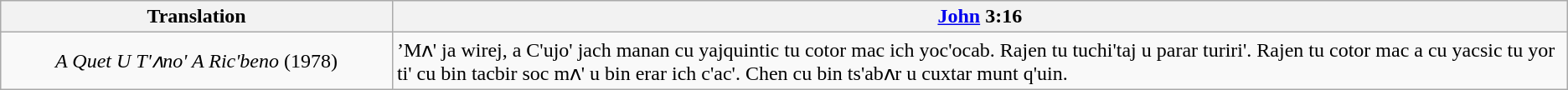<table class="wikitable">
<tr>
<th style="text-align:center; width:25%;">Translation</th>
<th><a href='#'>John</a> 3:16</th>
</tr>
<tr>
<td style="text-align:center;"><em>A Quet U T'ʌno' A Ric'beno</em> (1978)</td>
<td>’Mʌ' ja wirej, a C'ujo' jach manan cu yajquintic tu cotor mac ich yoc'ocab. Rajen tu tuchi'taj u parar turiri'. Rajen tu cotor mac a cu yacsic tu yor ti' cu bin tacbir soc mʌ' u bin erar ich c'ac'. Chen cu bin ts'abʌr u cuxtar munt q'uin.</td>
</tr>
</table>
